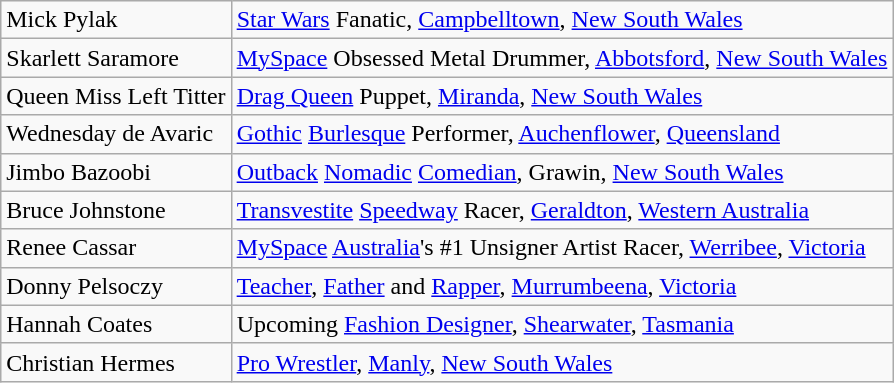<table class="wikitable">
<tr>
<td>Mick Pylak</td>
<td><a href='#'>Star Wars</a> Fanatic, <a href='#'>Campbelltown</a>, <a href='#'>New South Wales</a></td>
</tr>
<tr>
<td>Skarlett Saramore</td>
<td><a href='#'>MySpace</a> Obsessed Metal Drummer, <a href='#'>Abbotsford</a>, <a href='#'>New South Wales</a></td>
</tr>
<tr>
<td>Queen Miss Left Titter</td>
<td><a href='#'>Drag Queen</a> Puppet, <a href='#'>Miranda</a>, <a href='#'>New South Wales</a></td>
</tr>
<tr>
<td>Wednesday de Avaric</td>
<td><a href='#'>Gothic</a> <a href='#'>Burlesque</a> Performer, <a href='#'>Auchenflower</a>, <a href='#'>Queensland</a></td>
</tr>
<tr>
<td>Jimbo Bazoobi</td>
<td><a href='#'>Outback</a> <a href='#'>Nomadic</a> <a href='#'>Comedian</a>, Grawin, <a href='#'>New South Wales</a></td>
</tr>
<tr>
<td>Bruce Johnstone</td>
<td><a href='#'>Transvestite</a> <a href='#'>Speedway</a> Racer, <a href='#'>Geraldton</a>, <a href='#'>Western Australia</a></td>
</tr>
<tr>
<td>Renee Cassar</td>
<td><a href='#'>MySpace</a> <a href='#'>Australia</a>'s #1 Unsigner Artist Racer, <a href='#'>Werribee</a>, <a href='#'>Victoria</a></td>
</tr>
<tr>
<td>Donny Pelsoczy</td>
<td><a href='#'>Teacher</a>, <a href='#'>Father</a> and <a href='#'>Rapper</a>, <a href='#'>Murrumbeena</a>, <a href='#'>Victoria</a></td>
</tr>
<tr>
<td>Hannah Coates</td>
<td>Upcoming <a href='#'>Fashion Designer</a>, <a href='#'>Shearwater</a>, <a href='#'>Tasmania</a></td>
</tr>
<tr>
<td>Christian Hermes</td>
<td><a href='#'>Pro Wrestler</a>, <a href='#'>Manly</a>, <a href='#'>New South Wales</a></td>
</tr>
</table>
